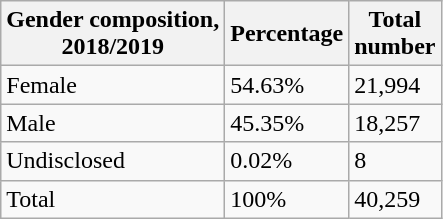<table class="wikitable sortable">
<tr>
<th>Gender composition,<br>2018/2019</th>
<th>Percentage</th>
<th>Total<br>number</th>
</tr>
<tr>
<td>Female</td>
<td>54.63%</td>
<td>21,994</td>
</tr>
<tr>
<td>Male</td>
<td>45.35%</td>
<td>18,257</td>
</tr>
<tr>
<td>Undisclosed</td>
<td>0.02%</td>
<td>8</td>
</tr>
<tr>
<td>Total</td>
<td>100%</td>
<td>40,259</td>
</tr>
</table>
